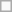<table class=wikitable>
<tr>
<td> </td>
</tr>
</table>
